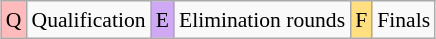<table class="wikitable" style="margin:0.5em auto; font-size:90%; line-height:1.25em; text-align:center;">
<tr>
<td style="background-color:#FFBBBB;">Q</td>
<td>Qualification</td>
<td style="background-color:#D0A9F5;">E</td>
<td>Elimination rounds</td>
<td style="background-color:#FFDF80;">F</td>
<td>Finals</td>
</tr>
</table>
